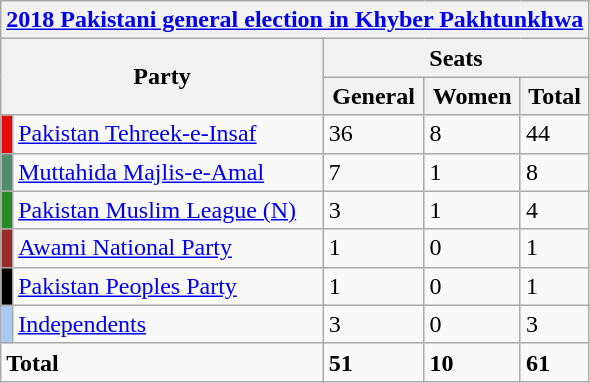<table class="wikitable">
<tr>
<th colspan="7"><a href='#'>2018 Pakistani general election in Khyber Pakhtunkhwa</a></th>
</tr>
<tr>
<th colspan="4" rowspan="2">Party</th>
<th colspan="3">Seats</th>
</tr>
<tr>
<th>General</th>
<th>Women</th>
<th>Total</th>
</tr>
<tr>
<td style="color:inherit;background:#e70a0a"></td>
<td colspan="3"><a href='#'>Pakistan Tehreek-e-Insaf</a></td>
<td>36</td>
<td>8</td>
<td>44</td>
</tr>
<tr>
<td style="color:inherit;background:#528d6b"></td>
<td colspan="3"><a href='#'>Muttahida Majlis-e-Amal</a></td>
<td>7</td>
<td>1</td>
<td>8</td>
</tr>
<tr>
<td style="color:inherit;background:#228b22"></td>
<td colspan="3"><a href='#'>Pakistan Muslim League (N)</a></td>
<td>3</td>
<td>1</td>
<td>4</td>
</tr>
<tr>
<td style="color:inherit;background:#9b2b2b"></td>
<td colspan="3"><a href='#'>Awami National Party</a></td>
<td>1</td>
<td>0</td>
<td>1</td>
</tr>
<tr>
<td style="color:inherit;background:#000000"></td>
<td colspan="3"><a href='#'>Pakistan Peoples Party</a></td>
<td>1</td>
<td>0</td>
<td>1</td>
</tr>
<tr>
<td style="color:inherit;background:#a6caf0"></td>
<td colspan="3"><a href='#'>Independents</a></td>
<td>3</td>
<td>0</td>
<td>3</td>
</tr>
<tr>
<td colspan="4"><strong>Total</strong></td>
<td><strong>51</strong></td>
<td><strong>10</strong></td>
<td><strong>61</strong></td>
</tr>
</table>
